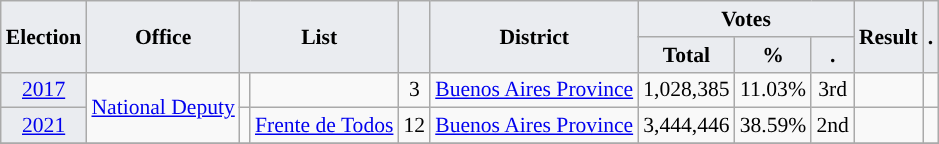<table class="wikitable" style="font-size:90%; text-align:center;">
<tr>
<th style="background-color:#EAECF0;" rowspan=2>Election</th>
<th style="background-color:#EAECF0;" rowspan=2>Office</th>
<th style="background-color:#EAECF0;" colspan=2 rowspan=2>List</th>
<th style="background-color:#EAECF0;" rowspan=2></th>
<th style="background-color:#EAECF0;" rowspan=2>District</th>
<th style="background-color:#EAECF0;" colspan=3>Votes</th>
<th style="background-color:#EAECF0;" rowspan=2>Result</th>
<th style="background-color:#EAECF0;" rowspan=2>.</th>
</tr>
<tr>
<th style="background-color:#EAECF0;">Total</th>
<th style="background-color:#EAECF0;">%</th>
<th style="background-color:#EAECF0;">.</th>
</tr>
<tr>
<td style="background-color:#EAECF0;"><a href='#'>2017</a></td>
<td rowspan=2><a href='#'>National Deputy</a></td>
<td style="background-color:"></td>
<td></td>
<td>3</td>
<td><a href='#'>Buenos Aires Province</a></td>
<td>1,028,385</td>
<td>11.03%</td>
<td>3rd</td>
<td></td>
<td></td>
</tr>
<tr>
<td style="background-color:#EAECF0;"><a href='#'>2021</a></td>
<td style="background-color:"></td>
<td><a href='#'>Frente de Todos</a></td>
<td>12</td>
<td><a href='#'>Buenos Aires Province</a></td>
<td>3,444,446</td>
<td>38.59%</td>
<td>2nd</td>
<td></td>
<td></td>
</tr>
<tr>
</tr>
</table>
